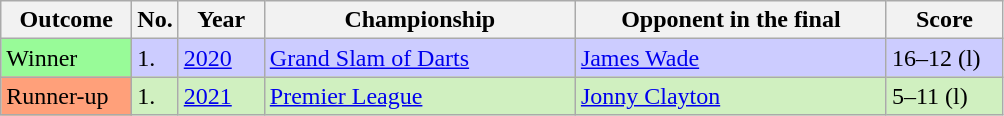<table class="wikitable">
<tr>
<th width="80">Outcome</th>
<th width="20">No.</th>
<th width="50">Year</th>
<th style="width:200px;">Championship</th>
<th style="width:200px;">Opponent in the final</th>
<th width="70">Score</th>
</tr>
<tr style="background:#CCCCFF;">
<td style="background:#98FB98">Winner</td>
<td>1.</td>
<td><a href='#'>2020</a></td>
<td><a href='#'>Grand Slam of Darts</a></td>
<td> <a href='#'>James Wade</a></td>
<td>16–12 (l)</td>
</tr>
<tr style="background:#d0f0c0;">
<td style="background:#ffa07a">Runner-up</td>
<td>1.</td>
<td><a href='#'>2021</a></td>
<td><a href='#'>Premier League</a></td>
<td> <a href='#'>Jonny Clayton</a></td>
<td>5–11 (l)</td>
</tr>
</table>
